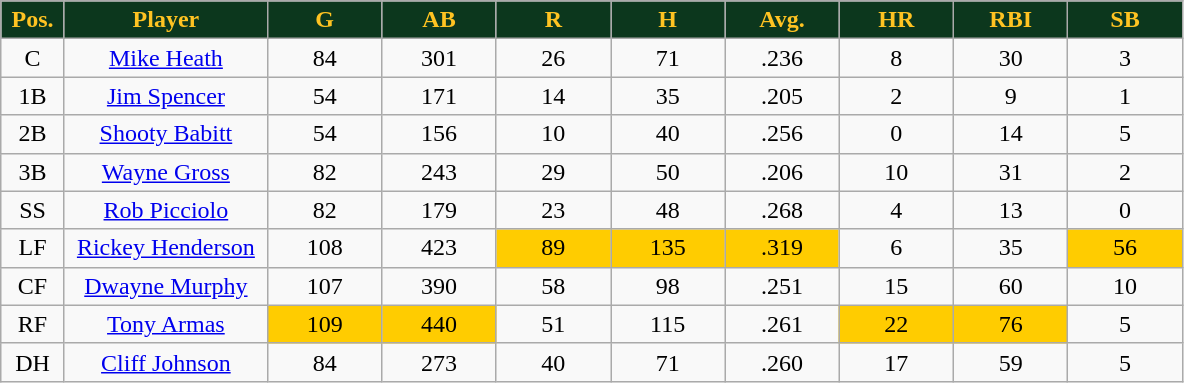<table class="wikitable sortable">
<tr>
<th style="background:#0C371D;color:#ffc322;" width="5%">Pos.</th>
<th style="background:#0C371D;color:#ffc322;" width="16%">Player</th>
<th style="background:#0C371D;color:#ffc322;" width="9%">G</th>
<th style="background:#0C371D;color:#ffc322;" width="9%">AB</th>
<th style="background:#0C371D;color:#ffc322;" width="9%">R</th>
<th style="background:#0C371D;color:#ffc322;" width="9%">H</th>
<th style="background:#0C371D;color:#ffc322;" width="9%">Avg.</th>
<th style="background:#0C371D;color:#ffc322;" width="9%">HR</th>
<th style="background:#0C371D;color:#ffc322;" width="9%">RBI</th>
<th style="background:#0C371D;color:#ffc322;" width="9%">SB</th>
</tr>
<tr align="center">
<td>C</td>
<td><a href='#'>Mike Heath</a></td>
<td>84</td>
<td>301</td>
<td>26</td>
<td>71</td>
<td>.236</td>
<td>8</td>
<td>30</td>
<td>3</td>
</tr>
<tr align="center">
<td>1B</td>
<td><a href='#'>Jim Spencer</a></td>
<td>54</td>
<td>171</td>
<td>14</td>
<td>35</td>
<td>.205</td>
<td>2</td>
<td>9</td>
<td>1</td>
</tr>
<tr align="center">
<td>2B</td>
<td><a href='#'>Shooty Babitt</a></td>
<td>54</td>
<td>156</td>
<td>10</td>
<td>40</td>
<td>.256</td>
<td>0</td>
<td>14</td>
<td>5</td>
</tr>
<tr align="center">
<td>3B</td>
<td><a href='#'>Wayne Gross</a></td>
<td>82</td>
<td>243</td>
<td>29</td>
<td>50</td>
<td>.206</td>
<td>10</td>
<td>31</td>
<td>2</td>
</tr>
<tr align="center">
<td>SS</td>
<td><a href='#'>Rob Picciolo</a></td>
<td>82</td>
<td>179</td>
<td>23</td>
<td>48</td>
<td>.268</td>
<td>4</td>
<td>13</td>
<td>0</td>
</tr>
<tr align="center">
<td>LF</td>
<td><a href='#'>Rickey Henderson</a></td>
<td>108</td>
<td>423</td>
<td bgcolor="#FFCC00">89</td>
<td bgcolor="#FFCC00">135</td>
<td bgcolor="#FFCC00">.319</td>
<td>6</td>
<td>35</td>
<td bgcolor="#FFCC00">56</td>
</tr>
<tr align="center">
<td>CF</td>
<td><a href='#'>Dwayne Murphy</a></td>
<td>107</td>
<td>390</td>
<td>58</td>
<td>98</td>
<td>.251</td>
<td>15</td>
<td>60</td>
<td>10</td>
</tr>
<tr align="center">
<td>RF</td>
<td><a href='#'>Tony Armas</a></td>
<td bgcolor="#FFCC00">109</td>
<td bgcolor="#FFCC00">440</td>
<td>51</td>
<td>115</td>
<td>.261</td>
<td bgcolor="#FFCC00">22</td>
<td bgcolor="#FFCC00">76</td>
<td>5</td>
</tr>
<tr align="center">
<td>DH</td>
<td><a href='#'>Cliff Johnson</a></td>
<td>84</td>
<td>273</td>
<td>40</td>
<td>71</td>
<td>.260</td>
<td>17</td>
<td>59</td>
<td>5</td>
</tr>
</table>
